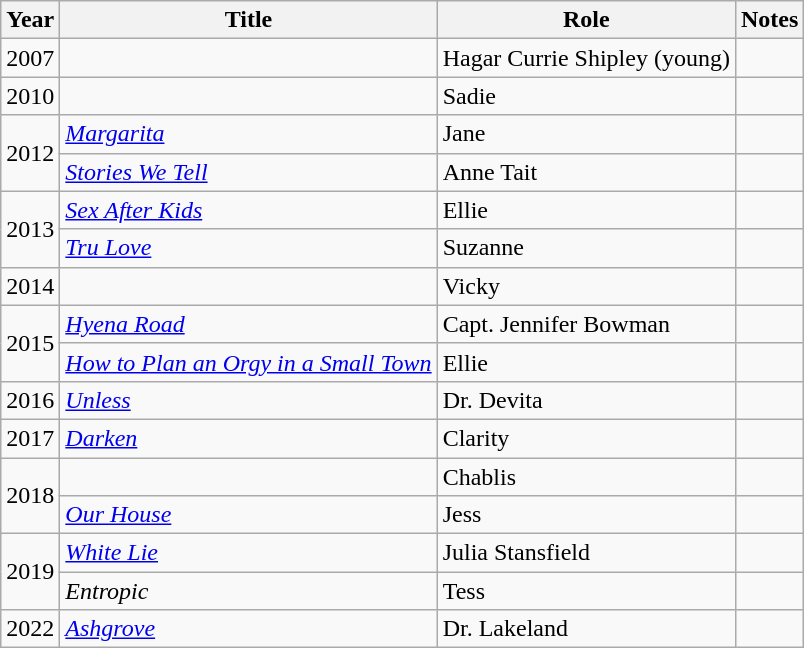<table class="wikitable sortable">
<tr>
<th>Year</th>
<th>Title</th>
<th>Role</th>
<th class="unsortable">Notes</th>
</tr>
<tr>
<td>2007</td>
<td><em></em></td>
<td>Hagar Currie Shipley (young)</td>
<td></td>
</tr>
<tr>
<td>2010</td>
<td><em></em></td>
<td>Sadie</td>
<td></td>
</tr>
<tr>
<td rowspan="2">2012</td>
<td><em><a href='#'>Margarita</a></em></td>
<td>Jane</td>
<td></td>
</tr>
<tr>
<td><em><a href='#'>Stories We Tell</a></em></td>
<td>Anne Tait</td>
<td></td>
</tr>
<tr>
<td rowspan="2">2013</td>
<td><em><a href='#'>Sex After Kids</a></em></td>
<td>Ellie</td>
<td></td>
</tr>
<tr>
<td><em><a href='#'>Tru Love</a></em></td>
<td>Suzanne</td>
<td></td>
</tr>
<tr>
<td>2014</td>
<td><em></em></td>
<td>Vicky</td>
<td></td>
</tr>
<tr>
<td rowspan="2">2015</td>
<td><em><a href='#'>Hyena Road</a></em></td>
<td>Capt. Jennifer Bowman</td>
<td></td>
</tr>
<tr>
<td><em><a href='#'>How to Plan an Orgy in a Small Town</a></em></td>
<td>Ellie</td>
<td></td>
</tr>
<tr>
<td>2016</td>
<td><em><a href='#'>Unless</a></em></td>
<td>Dr. Devita</td>
<td></td>
</tr>
<tr>
<td>2017</td>
<td><em><a href='#'>Darken</a></em></td>
<td>Clarity</td>
<td></td>
</tr>
<tr>
<td rowspan="2">2018</td>
<td><em></em></td>
<td>Chablis</td>
<td></td>
</tr>
<tr>
<td><em><a href='#'>Our House</a></em></td>
<td>Jess</td>
<td></td>
</tr>
<tr>
<td rowspan="2">2019</td>
<td><em><a href='#'>White Lie</a></em></td>
<td>Julia Stansfield</td>
<td></td>
</tr>
<tr>
<td><em>Entropic</em></td>
<td>Tess</td>
<td></td>
</tr>
<tr>
<td>2022</td>
<td><em><a href='#'>Ashgrove</a></em></td>
<td>Dr. Lakeland</td>
<td></td>
</tr>
</table>
